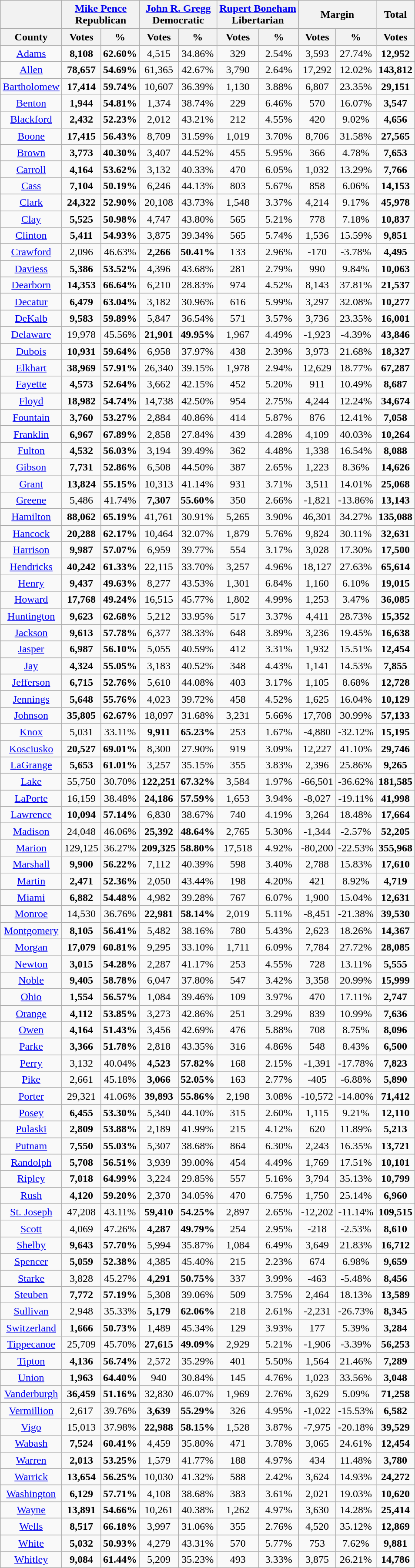<table class="wikitable sortable" style="text-align:center">
<tr>
<th></th>
<th style="text-align:center;" colspan="2"><a href='#'>Mike Pence</a><br>Republican</th>
<th style="text-align:center;" colspan="2"><a href='#'>John R. Gregg</a><br>Democratic</th>
<th style="text-align:center;" colspan="2"><a href='#'>Rupert Boneham</a><br>Libertarian</th>
<th style="text-align:center;" colspan="2">Margin</th>
<th style="text-align:center;">Total</th>
</tr>
<tr>
<th align=center>County</th>
<th style="text-align:center;" data-sort-type="number">Votes</th>
<th style="text-align:center;" data-sort-type="number">%</th>
<th style="text-align:center;" data-sort-type="number">Votes</th>
<th style="text-align:center;" data-sort-type="number">%</th>
<th style="text-align:center;" data-sort-type="number">Votes</th>
<th style="text-align:center;" data-sort-type="number">%</th>
<th style="text-align:center;" data-sort-type="number">Votes</th>
<th style="text-align:center;" data-sort-type="number">%</th>
<th style="text-align:center;" data-sort-type="number">Votes</th>
</tr>
<tr>
<td align=center><a href='#'>Adams</a></td>
<td><strong>8,108</strong></td>
<td><strong>62.60%</strong></td>
<td>4,515</td>
<td>34.86%</td>
<td>329</td>
<td>2.54%</td>
<td>3,593</td>
<td>27.74%</td>
<td><strong>12,952</strong></td>
</tr>
<tr>
<td align=center><a href='#'>Allen</a></td>
<td><strong>78,657</strong></td>
<td><strong>54.69%</strong></td>
<td>61,365</td>
<td>42.67%</td>
<td>3,790</td>
<td>2.64%</td>
<td>17,292</td>
<td>12.02%</td>
<td><strong>143,812</strong></td>
</tr>
<tr>
<td align=center><a href='#'>Bartholomew</a></td>
<td><strong>17,414</strong></td>
<td><strong>59.74%</strong></td>
<td>10,607</td>
<td>36.39%</td>
<td>1,130</td>
<td>3.88%</td>
<td>6,807</td>
<td>23.35%</td>
<td><strong>29,151</strong></td>
</tr>
<tr>
<td align=center><a href='#'>Benton</a></td>
<td><strong>1,944</strong></td>
<td><strong>54.81%</strong></td>
<td>1,374</td>
<td>38.74%</td>
<td>229</td>
<td>6.46%</td>
<td>570</td>
<td>16.07%</td>
<td><strong>3,547</strong></td>
</tr>
<tr>
<td align=center><a href='#'>Blackford</a></td>
<td><strong>2,432</strong></td>
<td><strong>52.23%</strong></td>
<td>2,012</td>
<td>43.21%</td>
<td>212</td>
<td>4.55%</td>
<td>420</td>
<td>9.02%</td>
<td><strong>4,656</strong></td>
</tr>
<tr>
<td align=center><a href='#'>Boone</a></td>
<td><strong>17,415</strong></td>
<td><strong>56.43%</strong></td>
<td>8,709</td>
<td>31.59%</td>
<td>1,019</td>
<td>3.70%</td>
<td>8,706</td>
<td>31.58%</td>
<td><strong>27,565</strong></td>
</tr>
<tr>
<td align=center><a href='#'>Brown</a></td>
<td><strong>3,773</strong></td>
<td><strong>40.30%</strong></td>
<td>3,407</td>
<td>44.52%</td>
<td>455</td>
<td>5.95%</td>
<td>366</td>
<td>4.78%</td>
<td><strong>7,653</strong></td>
</tr>
<tr>
<td align=center><a href='#'>Carroll</a></td>
<td><strong>4,164</strong></td>
<td><strong>53.62%</strong></td>
<td>3,132</td>
<td>40.33%</td>
<td>470</td>
<td>6.05%</td>
<td>1,032</td>
<td>13.29%</td>
<td><strong>7,766</strong></td>
</tr>
<tr>
<td align=center><a href='#'>Cass</a></td>
<td><strong>7,104</strong></td>
<td><strong>50.19%</strong></td>
<td>6,246</td>
<td>44.13%</td>
<td>803</td>
<td>5.67%</td>
<td>858</td>
<td>6.06%</td>
<td><strong>14,153</strong></td>
</tr>
<tr>
<td align=center><a href='#'>Clark</a></td>
<td><strong>24,322</strong></td>
<td><strong>52.90%</strong></td>
<td>20,108</td>
<td>43.73%</td>
<td>1,548</td>
<td>3.37%</td>
<td>4,214</td>
<td>9.17%</td>
<td><strong>45,978</strong></td>
</tr>
<tr>
<td align=center><a href='#'>Clay</a></td>
<td><strong>5,525</strong></td>
<td><strong>50.98%</strong></td>
<td>4,747</td>
<td>43.80%</td>
<td>565</td>
<td>5.21%</td>
<td>778</td>
<td>7.18%</td>
<td><strong>10,837</strong></td>
</tr>
<tr>
<td align=center><a href='#'>Clinton</a></td>
<td><strong>5,411</strong></td>
<td><strong>54.93%</strong></td>
<td>3,875</td>
<td>39.34%</td>
<td>565</td>
<td>5.74%</td>
<td>1,536</td>
<td>15.59%</td>
<td><strong>9,851</strong></td>
</tr>
<tr>
<td align=center><a href='#'>Crawford</a></td>
<td>2,096</td>
<td>46.63%</td>
<td><strong>2,266</strong></td>
<td><strong>50.41%</strong></td>
<td>133</td>
<td>2.96%</td>
<td>-170</td>
<td>-3.78%</td>
<td><strong>4,495</strong></td>
</tr>
<tr>
<td align=center><a href='#'>Daviess</a></td>
<td><strong>5,386</strong></td>
<td><strong>53.52%</strong></td>
<td>4,396</td>
<td>43.68%</td>
<td>281</td>
<td>2.79%</td>
<td>990</td>
<td>9.84%</td>
<td><strong>10,063</strong></td>
</tr>
<tr>
<td align=center><a href='#'>Dearborn</a></td>
<td><strong>14,353</strong></td>
<td><strong>66.64%</strong></td>
<td>6,210</td>
<td>28.83%</td>
<td>974</td>
<td>4.52%</td>
<td>8,143</td>
<td>37.81%</td>
<td><strong>21,537</strong></td>
</tr>
<tr>
<td align=center><a href='#'>Decatur</a></td>
<td><strong>6,479</strong></td>
<td><strong>63.04%</strong></td>
<td>3,182</td>
<td>30.96%</td>
<td>616</td>
<td>5.99%</td>
<td>3,297</td>
<td>32.08%</td>
<td><strong>10,277</strong></td>
</tr>
<tr>
<td align=center><a href='#'>DeKalb</a></td>
<td><strong>9,583</strong></td>
<td><strong>59.89%</strong></td>
<td>5,847</td>
<td>36.54%</td>
<td>571</td>
<td>3.57%</td>
<td>3,736</td>
<td>23.35%</td>
<td><strong>16,001</strong></td>
</tr>
<tr>
<td align=center><a href='#'>Delaware</a></td>
<td>19,978</td>
<td>45.56%</td>
<td><strong>21,901</strong></td>
<td><strong>49.95%</strong></td>
<td>1,967</td>
<td>4.49%</td>
<td>-1,923</td>
<td>-4.39%</td>
<td><strong>43,846</strong></td>
</tr>
<tr>
<td align=center><a href='#'>Dubois</a></td>
<td><strong>10,931</strong></td>
<td><strong>59.64%</strong></td>
<td>6,958</td>
<td>37.97%</td>
<td>438</td>
<td>2.39%</td>
<td>3,973</td>
<td>21.68%</td>
<td><strong>18,327</strong></td>
</tr>
<tr>
<td align=center><a href='#'>Elkhart</a></td>
<td><strong>38,969</strong></td>
<td><strong>57.91%</strong></td>
<td>26,340</td>
<td>39.15%</td>
<td>1,978</td>
<td>2.94%</td>
<td>12,629</td>
<td>18.77%</td>
<td><strong>67,287</strong></td>
</tr>
<tr>
<td align=center><a href='#'>Fayette</a></td>
<td><strong>4,573</strong></td>
<td><strong>52.64%</strong></td>
<td>3,662</td>
<td>42.15%</td>
<td>452</td>
<td>5.20%</td>
<td>911</td>
<td>10.49%</td>
<td><strong>8,687</strong></td>
</tr>
<tr>
<td align=center><a href='#'>Floyd</a></td>
<td><strong>18,982</strong></td>
<td><strong>54.74%</strong></td>
<td>14,738</td>
<td>42.50%</td>
<td>954</td>
<td>2.75%</td>
<td>4,244</td>
<td>12.24%</td>
<td><strong>34,674</strong></td>
</tr>
<tr>
<td align=center><a href='#'>Fountain</a></td>
<td><strong>3,760</strong></td>
<td><strong>53.27%</strong></td>
<td>2,884</td>
<td>40.86%</td>
<td>414</td>
<td>5.87%</td>
<td>876</td>
<td>12.41%</td>
<td><strong>7,058</strong></td>
</tr>
<tr>
<td align=center><a href='#'>Franklin</a></td>
<td><strong>6,967</strong></td>
<td><strong>67.89%</strong></td>
<td>2,858</td>
<td>27.84%</td>
<td>439</td>
<td>4.28%</td>
<td>4,109</td>
<td>40.03%</td>
<td><strong>10,264</strong></td>
</tr>
<tr>
<td align=center><a href='#'>Fulton</a></td>
<td><strong>4,532</strong></td>
<td><strong>56.03%</strong></td>
<td>3,194</td>
<td>39.49%</td>
<td>362</td>
<td>4.48%</td>
<td>1,338</td>
<td>16.54%</td>
<td><strong>8,088</strong></td>
</tr>
<tr>
<td align=center><a href='#'>Gibson</a></td>
<td><strong>7,731</strong></td>
<td><strong>52.86%</strong></td>
<td>6,508</td>
<td>44.50%</td>
<td>387</td>
<td>2.65%</td>
<td>1,223</td>
<td>8.36%</td>
<td><strong>14,626</strong></td>
</tr>
<tr>
<td align=center><a href='#'>Grant</a></td>
<td><strong>13,824</strong></td>
<td><strong>55.15%</strong></td>
<td>10,313</td>
<td>41.14%</td>
<td>931</td>
<td>3.71%</td>
<td>3,511</td>
<td>14.01%</td>
<td><strong>25,068</strong></td>
</tr>
<tr>
<td align=center><a href='#'>Greene</a></td>
<td>5,486</td>
<td>41.74%</td>
<td><strong>7,307</strong></td>
<td><strong>55.60%</strong></td>
<td>350</td>
<td>2.66%</td>
<td>-1,821</td>
<td>-13.86%</td>
<td><strong>13,143</strong></td>
</tr>
<tr>
<td align=center><a href='#'>Hamilton</a></td>
<td><strong>88,062</strong></td>
<td><strong>65.19%</strong></td>
<td>41,761</td>
<td>30.91%</td>
<td>5,265</td>
<td>3.90%</td>
<td>46,301</td>
<td>34.27%</td>
<td><strong>135,088</strong></td>
</tr>
<tr>
<td align=center><a href='#'>Hancock</a></td>
<td><strong>20,288</strong></td>
<td><strong>62.17%</strong></td>
<td>10,464</td>
<td>32.07%</td>
<td>1,879</td>
<td>5.76%</td>
<td>9,824</td>
<td>30.11%</td>
<td><strong>32,631</strong></td>
</tr>
<tr>
<td align=center><a href='#'>Harrison</a></td>
<td><strong>9,987</strong></td>
<td><strong>57.07%</strong></td>
<td>6,959</td>
<td>39.77%</td>
<td>554</td>
<td>3.17%</td>
<td>3,028</td>
<td>17.30%</td>
<td><strong>17,500</strong></td>
</tr>
<tr>
<td align=center><a href='#'>Hendricks</a></td>
<td><strong>40,242</strong></td>
<td><strong>61.33%</strong></td>
<td>22,115</td>
<td>33.70%</td>
<td>3,257</td>
<td>4.96%</td>
<td>18,127</td>
<td>27.63%</td>
<td><strong>65,614</strong></td>
</tr>
<tr>
<td align=center><a href='#'>Henry</a></td>
<td><strong>9,437</strong></td>
<td><strong>49.63%</strong></td>
<td>8,277</td>
<td>43.53%</td>
<td>1,301</td>
<td>6.84%</td>
<td>1,160</td>
<td>6.10%</td>
<td><strong>19,015</strong></td>
</tr>
<tr>
<td align=center><a href='#'>Howard</a></td>
<td><strong>17,768</strong></td>
<td><strong>49.24%</strong></td>
<td>16,515</td>
<td>45.77%</td>
<td>1,802</td>
<td>4.99%</td>
<td>1,253</td>
<td>3.47%</td>
<td><strong>36,085</strong></td>
</tr>
<tr>
<td align=center><a href='#'>Huntington</a></td>
<td><strong>9,623</strong></td>
<td><strong>62.68%</strong></td>
<td>5,212</td>
<td>33.95%</td>
<td>517</td>
<td>3.37%</td>
<td>4,411</td>
<td>28.73%</td>
<td><strong>15,352</strong></td>
</tr>
<tr>
<td align=center><a href='#'>Jackson</a></td>
<td><strong>9,613</strong></td>
<td><strong>57.78%</strong></td>
<td>6,377</td>
<td>38.33%</td>
<td>648</td>
<td>3.89%</td>
<td>3,236</td>
<td>19.45%</td>
<td><strong>16,638</strong></td>
</tr>
<tr>
<td align=center><a href='#'>Jasper</a></td>
<td><strong>6,987</strong></td>
<td><strong>56.10%</strong></td>
<td>5,055</td>
<td>40.59%</td>
<td>412</td>
<td>3.31%</td>
<td>1,932</td>
<td>15.51%</td>
<td><strong>12,454</strong></td>
</tr>
<tr>
<td align=center><a href='#'>Jay</a></td>
<td><strong>4,324</strong></td>
<td><strong>55.05%</strong></td>
<td>3,183</td>
<td>40.52%</td>
<td>348</td>
<td>4.43%</td>
<td>1,141</td>
<td>14.53%</td>
<td><strong>7,855</strong></td>
</tr>
<tr>
<td align=center><a href='#'>Jefferson</a></td>
<td><strong>6,715</strong></td>
<td><strong>52.76%</strong></td>
<td>5,610</td>
<td>44.08%</td>
<td>403</td>
<td>3.17%</td>
<td>1,105</td>
<td>8.68%</td>
<td><strong>12,728</strong></td>
</tr>
<tr>
<td align=center><a href='#'>Jennings</a></td>
<td><strong>5,648</strong></td>
<td><strong>55.76%</strong></td>
<td>4,023</td>
<td>39.72%</td>
<td>458</td>
<td>4.52%</td>
<td>1,625</td>
<td>16.04%</td>
<td><strong>10,129</strong></td>
</tr>
<tr>
<td align=center><a href='#'>Johnson</a></td>
<td><strong>35,805</strong></td>
<td><strong>62.67%</strong></td>
<td>18,097</td>
<td>31.68%</td>
<td>3,231</td>
<td>5.66%</td>
<td>17,708</td>
<td>30.99%</td>
<td><strong>57,133</strong></td>
</tr>
<tr>
<td align=center><a href='#'>Knox</a></td>
<td>5,031</td>
<td>33.11%</td>
<td><strong>9,911</strong></td>
<td><strong>65.23%</strong></td>
<td>253</td>
<td>1.67%</td>
<td>-4,880</td>
<td>-32.12%</td>
<td><strong>15,195</strong></td>
</tr>
<tr>
<td align=center><a href='#'>Kosciusko</a></td>
<td><strong>20,527</strong></td>
<td><strong>69.01%</strong></td>
<td>8,300</td>
<td>27.90%</td>
<td>919</td>
<td>3.09%</td>
<td>12,227</td>
<td>41.10%</td>
<td><strong>29,746</strong></td>
</tr>
<tr>
<td align=center><a href='#'>LaGrange</a></td>
<td><strong>5,653</strong></td>
<td><strong>61.01%</strong></td>
<td>3,257</td>
<td>35.15%</td>
<td>355</td>
<td>3.83%</td>
<td>2,396</td>
<td>25.86%</td>
<td><strong>9,265</strong></td>
</tr>
<tr>
<td align=center><a href='#'>Lake</a></td>
<td>55,750</td>
<td>30.70%</td>
<td><strong>122,251</strong></td>
<td><strong>67.32%</strong></td>
<td>3,584</td>
<td>1.97%</td>
<td>-66,501</td>
<td>-36.62%</td>
<td><strong>181,585</strong></td>
</tr>
<tr>
<td align=center><a href='#'>LaPorte</a></td>
<td>16,159</td>
<td>38.48%</td>
<td><strong>24,186</strong></td>
<td><strong>57.59%</strong></td>
<td>1,653</td>
<td>3.94%</td>
<td>-8,027</td>
<td>-19.11%</td>
<td><strong>41,998</strong></td>
</tr>
<tr>
<td align=center><a href='#'>Lawrence</a></td>
<td><strong>10,094</strong></td>
<td><strong>57.14%</strong></td>
<td>6,830</td>
<td>38.67%</td>
<td>740</td>
<td>4.19%</td>
<td>3,264</td>
<td>18.48%</td>
<td><strong>17,664</strong></td>
</tr>
<tr>
<td align=center><a href='#'>Madison</a></td>
<td>24,048</td>
<td>46.06%</td>
<td><strong>25,392</strong></td>
<td><strong>48.64%</strong></td>
<td>2,765</td>
<td>5.30%</td>
<td>-1,344</td>
<td>-2.57%</td>
<td><strong>52,205</strong></td>
</tr>
<tr>
<td align=center><a href='#'>Marion</a></td>
<td>129,125</td>
<td>36.27%</td>
<td><strong>209,325</strong></td>
<td><strong>58.80%</strong></td>
<td>17,518</td>
<td>4.92%</td>
<td>-80,200</td>
<td>-22.53%</td>
<td><strong>355,968</strong></td>
</tr>
<tr>
<td align=center><a href='#'>Marshall</a></td>
<td><strong>9,900</strong></td>
<td><strong>56.22%</strong></td>
<td>7,112</td>
<td>40.39%</td>
<td>598</td>
<td>3.40%</td>
<td>2,788</td>
<td>15.83%</td>
<td><strong>17,610</strong></td>
</tr>
<tr>
<td align=center><a href='#'>Martin</a></td>
<td><strong>2,471</strong></td>
<td><strong>52.36%</strong></td>
<td>2,050</td>
<td>43.44%</td>
<td>198</td>
<td>4.20%</td>
<td>421</td>
<td>8.92%</td>
<td><strong>4,719</strong></td>
</tr>
<tr>
<td align=center><a href='#'>Miami</a></td>
<td><strong>6,882</strong></td>
<td><strong>54.48%</strong></td>
<td>4,982</td>
<td>39.28%</td>
<td>767</td>
<td>6.07%</td>
<td>1,900</td>
<td>15.04%</td>
<td><strong>12,631</strong></td>
</tr>
<tr>
<td align=center><a href='#'>Monroe</a></td>
<td>14,530</td>
<td>36.76%</td>
<td><strong>22,981</strong></td>
<td><strong>58.14%</strong></td>
<td>2,019</td>
<td>5.11%</td>
<td>-8,451</td>
<td>-21.38%</td>
<td><strong>39,530</strong></td>
</tr>
<tr>
<td align=center><a href='#'>Montgomery</a></td>
<td><strong>8,105</strong></td>
<td><strong>56.41%</strong></td>
<td>5,482</td>
<td>38.16%</td>
<td>780</td>
<td>5.43%</td>
<td>2,623</td>
<td>18.26%</td>
<td><strong>14,367</strong></td>
</tr>
<tr>
<td align=center><a href='#'>Morgan</a></td>
<td><strong>17,079</strong></td>
<td><strong>60.81%</strong></td>
<td>9,295</td>
<td>33.10%</td>
<td>1,711</td>
<td>6.09%</td>
<td>7,784</td>
<td>27.72%</td>
<td><strong>28,085</strong></td>
</tr>
<tr>
<td align=center><a href='#'>Newton</a></td>
<td><strong>3,015</strong></td>
<td><strong>54.28%</strong></td>
<td>2,287</td>
<td>41.17%</td>
<td>253</td>
<td>4.55%</td>
<td>728</td>
<td>13.11%</td>
<td><strong>5,555</strong></td>
</tr>
<tr>
<td align=center><a href='#'>Noble</a></td>
<td><strong>9,405</strong></td>
<td><strong>58.78%</strong></td>
<td>6,047</td>
<td>37.80%</td>
<td>547</td>
<td>3.42%</td>
<td>3,358</td>
<td>20.99%</td>
<td><strong>15,999</strong></td>
</tr>
<tr>
<td align=center><a href='#'>Ohio</a></td>
<td><strong>1,554</strong></td>
<td><strong>56.57%</strong></td>
<td>1,084</td>
<td>39.46%</td>
<td>109</td>
<td>3.97%</td>
<td>470</td>
<td>17.11%</td>
<td><strong>2,747</strong></td>
</tr>
<tr>
<td align=center><a href='#'>Orange</a></td>
<td><strong>4,112</strong></td>
<td><strong>53.85%</strong></td>
<td>3,273</td>
<td>42.86%</td>
<td>251</td>
<td>3.29%</td>
<td>839</td>
<td>10.99%</td>
<td><strong>7,636</strong></td>
</tr>
<tr>
<td align=center><a href='#'>Owen</a></td>
<td><strong>4,164</strong></td>
<td><strong>51.43%</strong></td>
<td>3,456</td>
<td>42.69%</td>
<td>476</td>
<td>5.88%</td>
<td>708</td>
<td>8.75%</td>
<td><strong>8,096</strong></td>
</tr>
<tr>
<td align=center><a href='#'>Parke</a></td>
<td><strong>3,366</strong></td>
<td><strong>51.78%</strong></td>
<td>2,818</td>
<td>43.35%</td>
<td>316</td>
<td>4.86%</td>
<td>548</td>
<td>8.43%</td>
<td><strong>6,500</strong></td>
</tr>
<tr>
<td align=center><a href='#'>Perry</a></td>
<td>3,132</td>
<td>40.04%</td>
<td><strong>4,523</strong></td>
<td><strong>57.82%</strong></td>
<td>168</td>
<td>2.15%</td>
<td>-1,391</td>
<td>-17.78%</td>
<td><strong>7,823</strong></td>
</tr>
<tr>
<td align=center><a href='#'>Pike</a></td>
<td>2,661</td>
<td>45.18%</td>
<td><strong>3,066</strong></td>
<td><strong>52.05%</strong></td>
<td>163</td>
<td>2.77%</td>
<td>-405</td>
<td>-6.88%</td>
<td><strong>5,890</strong></td>
</tr>
<tr>
<td align=center><a href='#'>Porter</a></td>
<td>29,321</td>
<td>41.06%</td>
<td><strong>39,893</strong></td>
<td><strong>55.86%</strong></td>
<td>2,198</td>
<td>3.08%</td>
<td>-10,572</td>
<td>-14.80%</td>
<td><strong>71,412</strong></td>
</tr>
<tr>
<td align=center><a href='#'>Posey</a></td>
<td><strong>6,455</strong></td>
<td><strong>53.30%</strong></td>
<td>5,340</td>
<td>44.10%</td>
<td>315</td>
<td>2.60%</td>
<td>1,115</td>
<td>9.21%</td>
<td><strong>12,110</strong></td>
</tr>
<tr>
<td align=center><a href='#'>Pulaski</a></td>
<td><strong>2,809</strong></td>
<td><strong>53.88%</strong></td>
<td>2,189</td>
<td>41.99%</td>
<td>215</td>
<td>4.12%</td>
<td>620</td>
<td>11.89%</td>
<td><strong>5,213</strong></td>
</tr>
<tr>
<td align=center><a href='#'>Putnam</a></td>
<td><strong>7,550</strong></td>
<td><strong>55.03%</strong></td>
<td>5,307</td>
<td>38.68%</td>
<td>864</td>
<td>6.30%</td>
<td>2,243</td>
<td>16.35%</td>
<td><strong>13,721</strong></td>
</tr>
<tr>
<td align=center><a href='#'>Randolph</a></td>
<td><strong>5,708</strong></td>
<td><strong>56.51%</strong></td>
<td>3,939</td>
<td>39.00%</td>
<td>454</td>
<td>4.49%</td>
<td>1,769</td>
<td>17.51%</td>
<td><strong>10,101</strong></td>
</tr>
<tr>
<td align=center><a href='#'>Ripley</a></td>
<td><strong>7,018</strong></td>
<td><strong>64.99%</strong></td>
<td>3,224</td>
<td>29.85%</td>
<td>557</td>
<td>5.16%</td>
<td>3,794</td>
<td>35.13%</td>
<td><strong>10,799</strong></td>
</tr>
<tr>
<td align=center><a href='#'>Rush</a></td>
<td><strong>4,120</strong></td>
<td><strong>59.20%</strong></td>
<td>2,370</td>
<td>34.05%</td>
<td>470</td>
<td>6.75%</td>
<td>1,750</td>
<td>25.14%</td>
<td><strong>6,960</strong></td>
</tr>
<tr>
<td align=center><a href='#'>St. Joseph</a></td>
<td>47,208</td>
<td>43.11%</td>
<td><strong>59,410</strong></td>
<td><strong>54.25%</strong></td>
<td>2,897</td>
<td>2.65%</td>
<td>-12,202</td>
<td>-11.14%</td>
<td><strong>109,515</strong></td>
</tr>
<tr>
<td align=center><a href='#'>Scott</a></td>
<td>4,069</td>
<td>47.26%</td>
<td><strong>4,287</strong></td>
<td><strong>49.79%</strong></td>
<td>254</td>
<td>2.95%</td>
<td>-218</td>
<td>-2.53%</td>
<td><strong>8,610</strong></td>
</tr>
<tr>
<td align=center><a href='#'>Shelby</a></td>
<td><strong>9,643</strong></td>
<td><strong>57.70%</strong></td>
<td>5,994</td>
<td>35.87%</td>
<td>1,084</td>
<td>6.49%</td>
<td>3,649</td>
<td>21.83%</td>
<td><strong>16,712</strong></td>
</tr>
<tr>
<td align=center><a href='#'>Spencer</a></td>
<td><strong>5,059</strong></td>
<td><strong>52.38%</strong></td>
<td>4,385</td>
<td>45.40%</td>
<td>215</td>
<td>2.23%</td>
<td>674</td>
<td>6.98%</td>
<td><strong>9,659</strong></td>
</tr>
<tr>
<td align=center><a href='#'>Starke</a></td>
<td>3,828</td>
<td>45.27%</td>
<td><strong>4,291</strong></td>
<td><strong>50.75%</strong></td>
<td>337</td>
<td>3.99%</td>
<td>-463</td>
<td>-5.48%</td>
<td><strong>8,456</strong></td>
</tr>
<tr>
<td align=center><a href='#'>Steuben</a></td>
<td><strong>7,772</strong></td>
<td><strong>57.19%</strong></td>
<td>5,308</td>
<td>39.06%</td>
<td>509</td>
<td>3.75%</td>
<td>2,464</td>
<td>18.13%</td>
<td><strong>13,589</strong></td>
</tr>
<tr>
<td align=center><a href='#'>Sullivan</a></td>
<td>2,948</td>
<td>35.33%</td>
<td><strong>5,179</strong></td>
<td><strong>62.06%</strong></td>
<td>218</td>
<td>2.61%</td>
<td>-2,231</td>
<td>-26.73%</td>
<td><strong>8,345</strong></td>
</tr>
<tr>
<td align=center><a href='#'>Switzerland</a></td>
<td><strong>1,666</strong></td>
<td><strong>50.73%</strong></td>
<td>1,489</td>
<td>45.34%</td>
<td>129</td>
<td>3.93%</td>
<td>177</td>
<td>5.39%</td>
<td><strong>3,284</strong></td>
</tr>
<tr>
<td align=center><a href='#'>Tippecanoe</a></td>
<td>25,709</td>
<td>45.70%</td>
<td><strong>27,615</strong></td>
<td><strong>49.09%</strong></td>
<td>2,929</td>
<td>5.21%</td>
<td>-1,906</td>
<td>-3.39%</td>
<td><strong>56,253</strong></td>
</tr>
<tr>
<td align=center><a href='#'>Tipton</a></td>
<td><strong>4,136</strong></td>
<td><strong>56.74%</strong></td>
<td>2,572</td>
<td>35.29%</td>
<td>401</td>
<td>5.50%</td>
<td>1,564</td>
<td>21.46%</td>
<td><strong>7,289</strong></td>
</tr>
<tr>
<td align=center><a href='#'>Union</a></td>
<td><strong>1,963</strong></td>
<td><strong>64.40%</strong></td>
<td>940</td>
<td>30.84%</td>
<td>145</td>
<td>4.76%</td>
<td>1,023</td>
<td>33.56%</td>
<td><strong>3,048</strong></td>
</tr>
<tr>
<td align=center><a href='#'>Vanderburgh</a></td>
<td><strong>36,459</strong></td>
<td><strong>51.16%</strong></td>
<td>32,830</td>
<td>46.07%</td>
<td>1,969</td>
<td>2.76%</td>
<td>3,629</td>
<td>5.09%</td>
<td><strong>71,258</strong></td>
</tr>
<tr>
<td align=center><a href='#'>Vermillion</a></td>
<td>2,617</td>
<td>39.76%</td>
<td><strong>3,639</strong></td>
<td><strong>55.29%</strong></td>
<td>326</td>
<td>4.95%</td>
<td>-1,022</td>
<td>-15.53%</td>
<td><strong>6,582</strong></td>
</tr>
<tr>
<td align=center><a href='#'>Vigo</a></td>
<td>15,013</td>
<td>37.98%</td>
<td><strong>22,988</strong></td>
<td><strong>58.15%</strong></td>
<td>1,528</td>
<td>3.87%</td>
<td>-7,975</td>
<td>-20.18%</td>
<td><strong>39,529</strong></td>
</tr>
<tr>
<td align=center><a href='#'>Wabash</a></td>
<td><strong>7,524</strong></td>
<td><strong>60.41%</strong></td>
<td>4,459</td>
<td>35.80%</td>
<td>471</td>
<td>3.78%</td>
<td>3,065</td>
<td>24.61%</td>
<td><strong>12,454</strong></td>
</tr>
<tr>
<td align=center><a href='#'>Warren</a></td>
<td><strong>2,013</strong></td>
<td><strong>53.25%</strong></td>
<td>1,579</td>
<td>41.77%</td>
<td>188</td>
<td>4.97%</td>
<td>434</td>
<td>11.48%</td>
<td><strong>3,780</strong></td>
</tr>
<tr>
<td align=center><a href='#'>Warrick</a></td>
<td><strong>13,654</strong></td>
<td><strong>56.25%</strong></td>
<td>10,030</td>
<td>41.32%</td>
<td>588</td>
<td>2.42%</td>
<td>3,624</td>
<td>14.93%</td>
<td><strong>24,272</strong></td>
</tr>
<tr>
<td align=center><a href='#'>Washington</a></td>
<td><strong>6,129</strong></td>
<td><strong>57.71%</strong></td>
<td>4,108</td>
<td>38.68%</td>
<td>383</td>
<td>3.61%</td>
<td>2,021</td>
<td>19.03%</td>
<td><strong>10,620</strong></td>
</tr>
<tr>
<td align=center><a href='#'>Wayne</a></td>
<td><strong>13,891</strong></td>
<td><strong>54.66%</strong></td>
<td>10,261</td>
<td>40.38%</td>
<td>1,262</td>
<td>4.97%</td>
<td>3,630</td>
<td>14.28%</td>
<td><strong>25,414</strong></td>
</tr>
<tr>
<td align=center><a href='#'>Wells</a></td>
<td><strong>8,517</strong></td>
<td><strong>66.18%</strong></td>
<td>3,997</td>
<td>31.06%</td>
<td>355</td>
<td>2.76%</td>
<td>4,520</td>
<td>35.12%</td>
<td><strong>12,869</strong></td>
</tr>
<tr>
<td align=center><a href='#'>White</a></td>
<td><strong>5,032</strong></td>
<td><strong>50.93%</strong></td>
<td>4,279</td>
<td>43.31%</td>
<td>570</td>
<td>5.77%</td>
<td>753</td>
<td>7.62%</td>
<td><strong>9,881</strong></td>
</tr>
<tr>
<td align=center><a href='#'>Whitley</a></td>
<td><strong>9,084</strong></td>
<td><strong>61.44%</strong></td>
<td>5,209</td>
<td>35.23%</td>
<td>493</td>
<td>3.33%</td>
<td>3,875</td>
<td>26.21%</td>
<td><strong>14,786</strong></td>
</tr>
</table>
